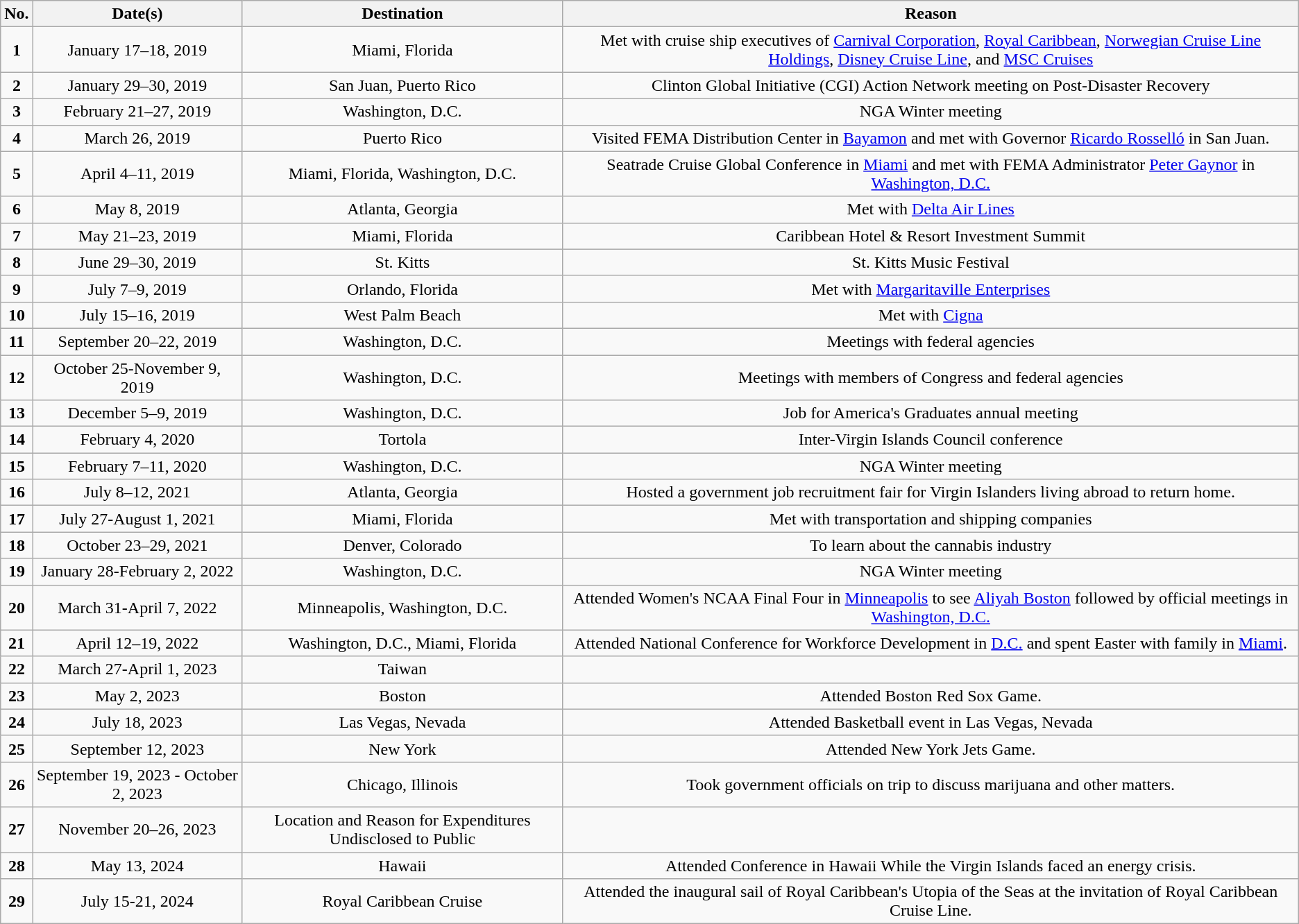<table class="wikitable" style="text-align:center">
<tr>
<th>No.</th>
<th>Date(s)</th>
<th>Destination</th>
<th>Reason</th>
</tr>
<tr>
<td><strong>1</strong></td>
<td>January 17–18, 2019</td>
<td>Miami, Florida</td>
<td>Met with cruise ship executives of <a href='#'>Carnival Corporation</a>, <a href='#'>Royal Caribbean</a>, <a href='#'>Norwegian Cruise Line Holdings</a>, <a href='#'>Disney Cruise Line</a>, and <a href='#'>MSC Cruises</a></td>
</tr>
<tr>
<td><strong>2</strong></td>
<td>January 29–30, 2019</td>
<td>San Juan, Puerto Rico</td>
<td>Clinton Global Initiative (CGI) Action Network meeting on Post-Disaster Recovery</td>
</tr>
<tr>
<td><strong>3</strong></td>
<td>February 21–27, 2019</td>
<td>Washington, D.C.</td>
<td>NGA Winter meeting</td>
</tr>
<tr>
<td><strong>4</strong></td>
<td>March 26, 2019</td>
<td>Puerto Rico</td>
<td>Visited FEMA Distribution Center in <a href='#'>Bayamon</a> and met with Governor <a href='#'>Ricardo Rosselló</a> in San Juan.</td>
</tr>
<tr>
<td><strong>5</strong></td>
<td>April 4–11, 2019</td>
<td>Miami, Florida, Washington, D.C.</td>
<td>Seatrade Cruise Global Conference in <a href='#'>Miami</a> and met with FEMA Administrator <a href='#'>Peter Gaynor</a> in <a href='#'>Washington, D.C.</a></td>
</tr>
<tr>
<td><strong>6</strong></td>
<td>May 8, 2019</td>
<td>Atlanta, Georgia</td>
<td>Met with <a href='#'>Delta Air Lines</a></td>
</tr>
<tr>
<td><strong>7</strong></td>
<td>May 21–23, 2019</td>
<td>Miami, Florida</td>
<td>Caribbean Hotel & Resort Investment Summit</td>
</tr>
<tr>
<td><strong>8</strong></td>
<td>June 29–30, 2019</td>
<td>St. Kitts</td>
<td>St. Kitts Music Festival</td>
</tr>
<tr>
<td><strong>9</strong></td>
<td>July 7–9, 2019</td>
<td>Orlando, Florida</td>
<td>Met with <a href='#'>Margaritaville Enterprises</a></td>
</tr>
<tr>
<td><strong>10</strong></td>
<td>July 15–16, 2019</td>
<td>West Palm Beach</td>
<td>Met with <a href='#'>Cigna</a></td>
</tr>
<tr>
<td><strong>11</strong></td>
<td>September 20–22, 2019</td>
<td>Washington, D.C.</td>
<td>Meetings with federal agencies</td>
</tr>
<tr>
<td><strong>12</strong></td>
<td>October 25-November 9, 2019</td>
<td>Washington, D.C.</td>
<td>Meetings with members of Congress and federal agencies</td>
</tr>
<tr>
<td><strong>13</strong></td>
<td>December 5–9, 2019</td>
<td>Washington, D.C.</td>
<td>Job for America's Graduates annual meeting</td>
</tr>
<tr>
<td><strong>14</strong></td>
<td>February 4, 2020</td>
<td>Tortola</td>
<td>Inter-Virgin Islands Council conference</td>
</tr>
<tr>
<td><strong>15</strong></td>
<td>February 7–11, 2020</td>
<td>Washington, D.C.</td>
<td>NGA Winter meeting</td>
</tr>
<tr>
<td><strong>16</strong></td>
<td>July 8–12, 2021</td>
<td>Atlanta, Georgia</td>
<td>Hosted a government job recruitment fair for Virgin Islanders living abroad to return home.</td>
</tr>
<tr>
<td><strong>17</strong></td>
<td>July 27-August 1, 2021</td>
<td>Miami, Florida</td>
<td>Met with transportation and shipping companies</td>
</tr>
<tr>
<td><strong>18</strong></td>
<td>October 23–29, 2021</td>
<td>Denver, Colorado</td>
<td>To learn about the cannabis industry</td>
</tr>
<tr>
<td><strong>19</strong></td>
<td>January 28-February 2, 2022</td>
<td>Washington, D.C.</td>
<td>NGA Winter meeting</td>
</tr>
<tr>
<td><strong>20</strong></td>
<td>March 31-April 7, 2022</td>
<td>Minneapolis, Washington, D.C.</td>
<td>Attended Women's NCAA Final Four in <a href='#'>Minneapolis</a> to see <a href='#'>Aliyah Boston</a> followed by official meetings in <a href='#'>Washington, D.C.</a></td>
</tr>
<tr>
<td><strong>21</strong></td>
<td>April 12–19, 2022</td>
<td>Washington, D.C., Miami, Florida</td>
<td>Attended National Conference for Workforce Development in <a href='#'>D.C.</a> and spent Easter with family in <a href='#'>Miami</a>.</td>
</tr>
<tr>
<td><strong>22</strong></td>
<td>March 27-April 1, 2023</td>
<td>Taiwan</td>
<td></td>
</tr>
<tr>
<td><strong>23</strong></td>
<td>May 2, 2023</td>
<td>Boston</td>
<td>Attended Boston Red Sox Game.</td>
</tr>
<tr>
<td><strong>24</strong></td>
<td>July 18, 2023</td>
<td>Las Vegas, Nevada</td>
<td>Attended Basketball event in Las Vegas, Nevada</td>
</tr>
<tr>
<td><strong>25</strong></td>
<td>September 12, 2023</td>
<td>New York</td>
<td>Attended New York Jets Game.</td>
</tr>
<tr>
<td><strong>26</strong></td>
<td>September 19, 2023 - October 2, 2023</td>
<td>Chicago, Illinois</td>
<td>Took government officials on trip to discuss marijuana and other matters.</td>
</tr>
<tr>
<td><strong>27</strong></td>
<td>November 20–26, 2023</td>
<td>Location and Reason for Expenditures Undisclosed to Public</td>
</tr>
<tr>
<td><strong>28</strong></td>
<td>May 13, 2024</td>
<td>Hawaii</td>
<td>Attended Conference in Hawaii While the Virgin Islands faced an energy crisis.</td>
</tr>
<tr>
<td><strong>29</strong></td>
<td>July 15-21, 2024</td>
<td>Royal Caribbean Cruise </td>
<td>Attended the inaugural sail of Royal Caribbean's Utopia of the Seas at the invitation of Royal Caribbean Cruise Line.</td>
</tr>
</table>
